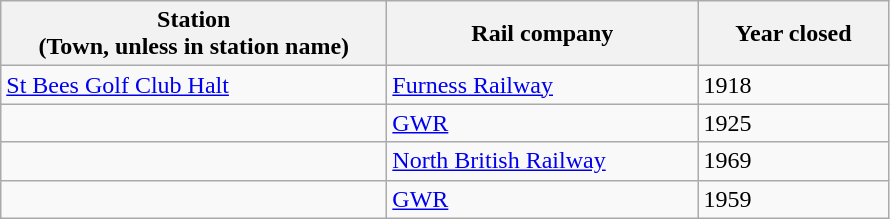<table class="wikitable sortable">
<tr>
<th style="width:250px">Station<br>(Town, unless in station name)</th>
<th style="width:200px">Rail company</th>
<th style="width:120px">Year closed</th>
</tr>
<tr>
<td><a href='#'>St Bees Golf Club Halt</a></td>
<td><a href='#'>Furness Railway</a></td>
<td>1918</td>
</tr>
<tr>
<td></td>
<td><a href='#'>GWR</a></td>
<td>1925</td>
</tr>
<tr>
<td></td>
<td><a href='#'>North British Railway</a></td>
<td>1969</td>
</tr>
<tr>
<td></td>
<td><a href='#'>GWR</a></td>
<td>1959</td>
</tr>
</table>
